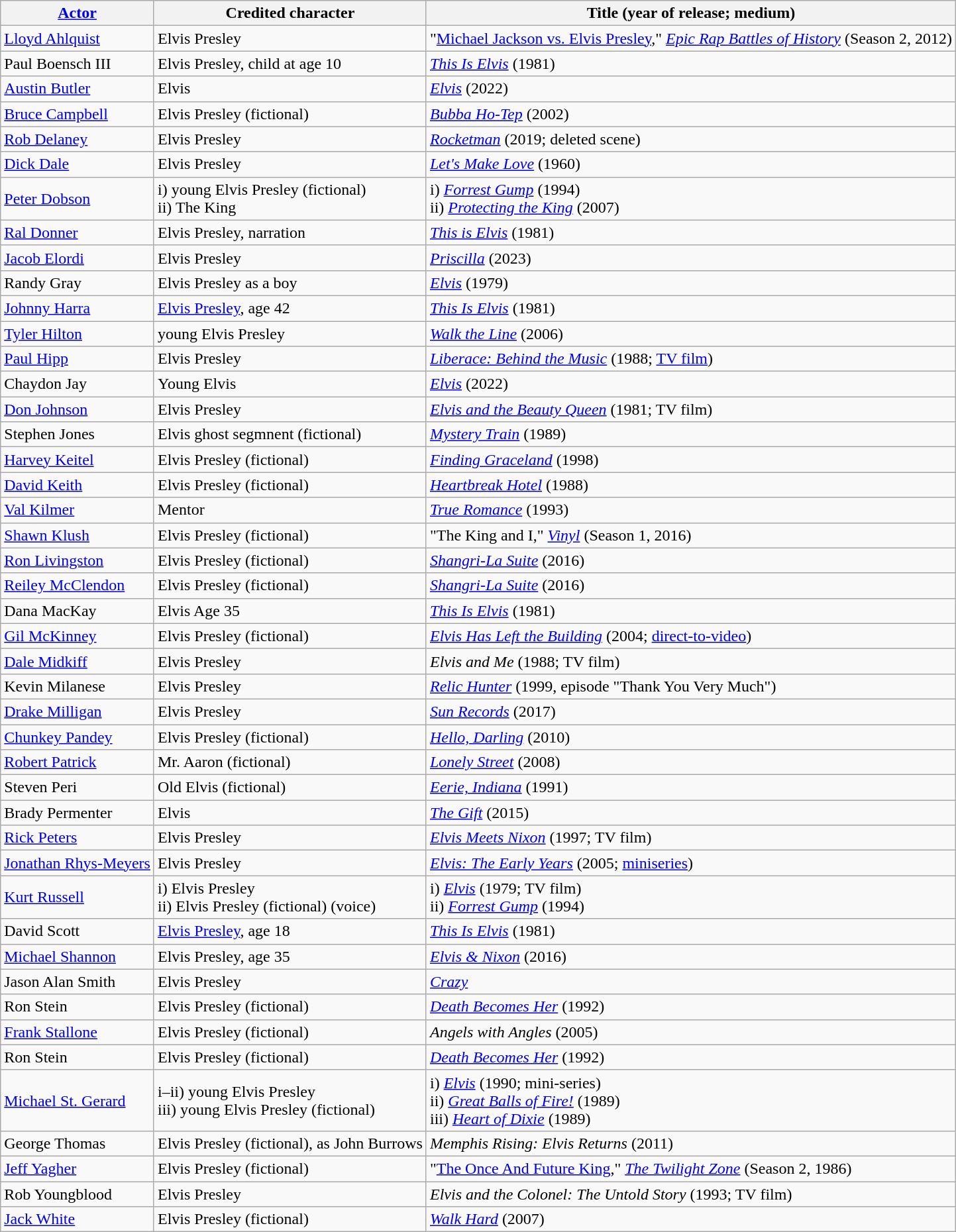<table class="wikitable">
<tr>
<th><a href='#'>Actor</a></th>
<th>Credited character</th>
<th>Title (year of release; medium)</th>
</tr>
<tr>
<td><a href='#'>Lloyd Ahlquist</a></td>
<td>Elvis Presley</td>
<td>"<a href='#'>Michael Jackson vs. Elvis Presley</a>," <em><a href='#'>Epic Rap Battles of History</a></em> (Season 2, 2012)</td>
</tr>
<tr>
<td>Paul Boensch III</td>
<td>Elvis Presley, child at age 10</td>
<td><em><a href='#'>This Is Elvis</a></em> (1981)</td>
</tr>
<tr>
<td><a href='#'>Austin Butler</a></td>
<td>Elvis</td>
<td><em><a href='#'>Elvis</a></em> (2022)</td>
</tr>
<tr>
<td><a href='#'>Bruce Campbell</a></td>
<td>Elvis Presley (fictional)</td>
<td><em><a href='#'>Bubba Ho-Tep</a></em> (2002)</td>
</tr>
<tr>
<td><a href='#'>Rob Delaney</a></td>
<td>Elvis Presley</td>
<td><em><a href='#'>Rocketman</a></em> (2019; deleted scene)</td>
</tr>
<tr>
<td><a href='#'>Dick Dale</a></td>
<td>Elvis Presley</td>
<td><em><a href='#'>Let's Make Love</a></em> (1960)</td>
</tr>
<tr>
<td><a href='#'>Peter Dobson</a></td>
<td>i) young Elvis Presley (fictional)<br>ii) The King</td>
<td>i) <em><a href='#'>Forrest Gump</a></em> (1994)<br>ii) <em><a href='#'>Protecting the King</a></em> (2007)</td>
</tr>
<tr>
<td><a href='#'>Ral Donner</a></td>
<td>Elvis Presley, narration</td>
<td><em><a href='#'>This is Elvis</a></em> (1981)</td>
</tr>
<tr>
<td><a href='#'>Jacob Elordi</a></td>
<td>Elvis Presley</td>
<td><em><a href='#'>Priscilla</a></em> (2023)</td>
</tr>
<tr>
<td>Randy Gray</td>
<td>Elvis Presley as a boy</td>
<td><em><a href='#'>Elvis</a></em> (1979)</td>
</tr>
<tr>
<td><a href='#'>Johnny Harra</a></td>
<td><a href='#'>Elvis Presley</a>, age 42</td>
<td><em><a href='#'>This Is Elvis</a></em> (1981)</td>
</tr>
<tr>
<td><a href='#'>Tyler Hilton</a></td>
<td>young Elvis Presley</td>
<td><em><a href='#'>Walk the Line</a></em> (2006)</td>
</tr>
<tr>
<td><a href='#'>Paul Hipp</a></td>
<td>Elvis Presley</td>
<td><em><a href='#'>Liberace: Behind the Music</a></em> (1988; <a href='#'>TV film</a>)</td>
</tr>
<tr>
<td>Chaydon Jay</td>
<td>Young Elvis</td>
<td><em><a href='#'>Elvis</a></em> (2022)</td>
</tr>
<tr>
<td><a href='#'>Don Johnson</a></td>
<td>Elvis Presley</td>
<td><em><a href='#'>Elvis and the Beauty Queen</a></em> (1981; TV film)</td>
</tr>
<tr>
<td>Stephen Jones</td>
<td>Elvis ghost segmnent (fictional)</td>
<td><em><a href='#'>Mystery Train</a></em> (1989)</td>
</tr>
<tr>
<td><a href='#'>Harvey Keitel</a></td>
<td>Elvis Presley (fictional)</td>
<td><em><a href='#'>Finding Graceland</a></em> (1998)</td>
</tr>
<tr>
<td><a href='#'>David Keith</a></td>
<td>Elvis Presley (fictional)</td>
<td><em><a href='#'>Heartbreak Hotel</a></em> (1988)</td>
</tr>
<tr>
<td><a href='#'>Val Kilmer</a></td>
<td>Mentor</td>
<td><em><a href='#'>True Romance</a></em> (1993)</td>
</tr>
<tr>
<td><a href='#'>Shawn Klush</a></td>
<td>Elvis Presley (fictional)</td>
<td>"The King and I," <em><a href='#'>Vinyl</a></em> (Season 1, 2016)</td>
</tr>
<tr>
<td><a href='#'>Ron Livingston</a></td>
<td>Elvis Presley (fictional)</td>
<td><em><a href='#'>Shangri-La Suite</a></em> (2016)</td>
</tr>
<tr>
<td><a href='#'>Reiley McClendon</a></td>
<td>Elvis Presley (fictional)</td>
<td><em><a href='#'>Shangri-La Suite</a></em> (2016)</td>
</tr>
<tr>
<td>Dana MacKay</td>
<td>Elvis Age 35</td>
<td><em><a href='#'>This Is Elvis</a></em> (1981)</td>
</tr>
<tr>
<td><a href='#'>Gil McKinney</a></td>
<td>Elvis Presley (fictional)</td>
<td><em><a href='#'>Elvis Has Left the Building</a></em> (2004; <a href='#'>direct-to-video</a>)</td>
</tr>
<tr>
<td><a href='#'>Dale Midkiff</a></td>
<td>Elvis Presley</td>
<td><em>Elvis and Me</em> (1988; TV film)</td>
</tr>
<tr>
<td>Kevin Milanese</td>
<td>Elvis Presley</td>
<td><em><a href='#'>Relic Hunter</a></em> (1999, episode "Thank You Very Much")</td>
</tr>
<tr>
<td><a href='#'>Drake Milligan</a></td>
<td>Elvis Presley</td>
<td><em><a href='#'>Sun Records</a></em> (2017)</td>
</tr>
<tr>
<td><a href='#'>Chunkey Pandey</a></td>
<td>Elvis Presley (fictional)</td>
<td><em><a href='#'>Hello, Darling</a></em> (2010)</td>
</tr>
<tr>
<td><a href='#'>Robert Patrick</a></td>
<td>Mr. Aaron (fictional)</td>
<td><em><a href='#'>Lonely Street</a></em> (2008)</td>
</tr>
<tr>
<td>Steven Peri</td>
<td>Old Elvis (fictional)</td>
<td><em><a href='#'>Eerie, Indiana</a></em> (1991)</td>
</tr>
<tr>
<td>Brady Permenter</td>
<td>Elvis</td>
<td><em><a href='#'>The Gift</a></em> (2015)</td>
</tr>
<tr>
<td><a href='#'>Rick Peters</a></td>
<td>Elvis Presley</td>
<td><em><a href='#'>Elvis Meets Nixon</a></em> (1997; TV film)</td>
</tr>
<tr>
<td><a href='#'>Jonathan Rhys-Meyers</a></td>
<td>Elvis Presley</td>
<td><em><a href='#'>Elvis: The Early Years</a></em> (2005; <a href='#'>miniseries</a>)</td>
</tr>
<tr>
<td><a href='#'>Kurt Russell</a></td>
<td>i) Elvis Presley<br>ii) Elvis Presley (fictional) (voice)</td>
<td>i) <em><a href='#'>Elvis</a></em> (1979; TV film)<br>ii) <em><a href='#'>Forrest Gump</a></em> (1994)</td>
</tr>
<tr>
<td>David Scott</td>
<td><a href='#'>Elvis Presley</a>, age 18</td>
<td><em><a href='#'>This Is Elvis</a></em> (1981)</td>
</tr>
<tr>
<td><a href='#'>Michael Shannon</a></td>
<td>Elvis Presley, age 35</td>
<td><em><a href='#'>Elvis & Nixon</a></em> (2016)</td>
</tr>
<tr>
<td>Jason Alan Smith</td>
<td>Elvis Presley</td>
<td><em><a href='#'>Crazy</a></em></td>
</tr>
<tr>
<td>Ron Stein</td>
<td>Elvis Presley (fictional)</td>
<td><em><a href='#'>Death Becomes Her</a></em> (1992)</td>
</tr>
<tr>
<td><a href='#'>Frank Stallone</a></td>
<td>Elvis Presley (fictional)</td>
<td><em>Angels with Angles</em> (2005)</td>
</tr>
<tr>
<td>Ron Stein</td>
<td>Elvis Presley (fictional)</td>
<td><em><a href='#'>Death Becomes Her</a></em> (1992)</td>
</tr>
<tr>
<td><a href='#'>Michael St. Gerard</a></td>
<td>i–ii) young Elvis Presley<br>iii) young Elvis Presley (fictional)</td>
<td>i) <em><a href='#'>Elvis</a></em> (1990; mini-series)<br>ii) <em><a href='#'>Great Balls of Fire!</a></em> (1989)<br>iii) <em><a href='#'>Heart of Dixie</a></em> (1989)</td>
</tr>
<tr>
<td>George Thomas</td>
<td>Elvis Presley (fictional), as John Burrows</td>
<td><em>Memphis Rising: Elvis Returns</em> (2011)</td>
</tr>
<tr>
<td><a href='#'>Jeff Yagher</a></td>
<td>Elvis Presley (fictional)</td>
<td>"<a href='#'>The Once And Future King</a>," <em><a href='#'>The Twilight Zone</a></em> (Season 2, 1986)</td>
</tr>
<tr>
<td>Rob Youngblood</td>
<td>Elvis Presley</td>
<td><em>Elvis and the Colonel: The Untold Story</em> (1993; TV film)</td>
</tr>
<tr>
<td><a href='#'>Jack White</a></td>
<td>Elvis Presley (fictional)</td>
<td><em><a href='#'>Walk Hard</a></em> (2007)</td>
</tr>
</table>
